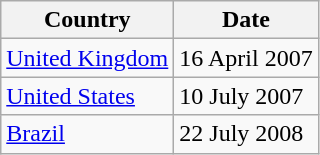<table class="wikitable">
<tr>
<th>Country</th>
<th>Date</th>
</tr>
<tr>
<td><a href='#'>United Kingdom</a></td>
<td>16 April 2007</td>
</tr>
<tr>
<td><a href='#'>United States</a></td>
<td>10 July 2007</td>
</tr>
<tr>
<td><a href='#'>Brazil</a></td>
<td>22 July 2008</td>
</tr>
</table>
